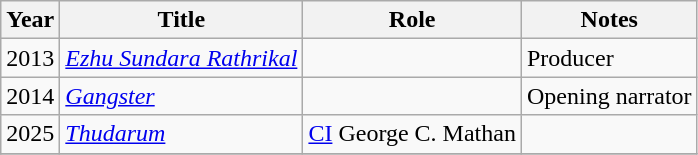<table class="wikitable sortable">
<tr>
<th>Year</th>
<th>Title</th>
<th>Role</th>
<th class="unsortable">Notes</th>
</tr>
<tr>
<td>2013</td>
<td><em><a href='#'>Ezhu Sundara Rathrikal</a></em></td>
<td></td>
<td>Producer</td>
</tr>
<tr>
<td>2014</td>
<td><em><a href='#'>Gangster</a></em></td>
<td></td>
<td>Opening narrator</td>
</tr>
<tr>
<td>2025</td>
<td><em><a href='#'>Thudarum</a></em></td>
<td><a href='#'>CI</a> George C. Mathan</td>
<td></td>
</tr>
<tr>
</tr>
</table>
